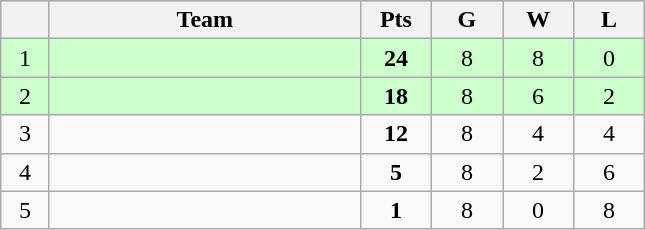<table class=wikitable style="text-align:center">
<tr bgcolor="#DCDCDC">
<th width="25"></th>
<th width="200">Team</th>
<th width="40">Pts</th>
<th width="40">G</th>
<th width="40">W</th>
<th width="40">L</th>
</tr>
<tr bgcolor=#CCFFCC>
<td>1</td>
<td align=left></td>
<td><strong>24</strong></td>
<td>8</td>
<td>8</td>
<td>0</td>
</tr>
<tr bgcolor=#CCFFCC>
<td>2</td>
<td align=left></td>
<td><strong>18</strong></td>
<td>8</td>
<td>6</td>
<td>2</td>
</tr>
<tr>
<td>3</td>
<td align=left></td>
<td><strong>12</strong></td>
<td>8</td>
<td>4</td>
<td>4</td>
</tr>
<tr>
<td>4</td>
<td align=left></td>
<td><strong>5</strong></td>
<td>8</td>
<td>2</td>
<td>6</td>
</tr>
<tr>
<td>5</td>
<td align=left></td>
<td><strong>1</strong></td>
<td>8</td>
<td>0</td>
<td>8</td>
</tr>
</table>
